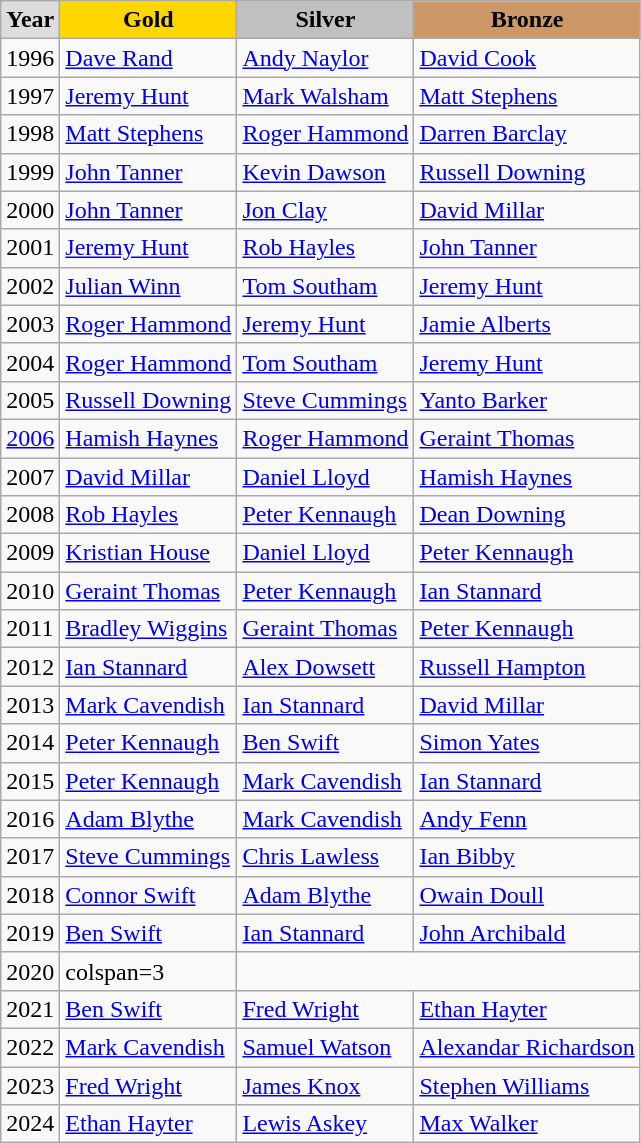<table class="wikitable" style="text-align:left;">
<tr style="text-align:center; font-weight:bold;">
<td style="background:#ddd; ">Year</td>
<td style="background:gold; ">Gold</td>
<td style="background:silver; ">Silver</td>
<td style="background:#c96; ">Bronze</td>
</tr>
<tr>
<td>1996</td>
<td><a href='#'>Dave Rand</a></td>
<td><a href='#'>Andy Naylor</a></td>
<td><a href='#'>David Cook</a></td>
</tr>
<tr>
<td>1997</td>
<td><a href='#'>Jeremy Hunt</a></td>
<td><a href='#'>Mark Walsham</a></td>
<td><a href='#'>Matt Stephens</a></td>
</tr>
<tr>
<td>1998</td>
<td><a href='#'>Matt Stephens</a></td>
<td><a href='#'>Roger Hammond</a></td>
<td><a href='#'>Darren Barclay</a></td>
</tr>
<tr>
<td>1999</td>
<td><a href='#'>John Tanner</a></td>
<td><a href='#'>Kevin Dawson</a></td>
<td><a href='#'>Russell Downing</a></td>
</tr>
<tr>
<td>2000</td>
<td><a href='#'>John Tanner</a></td>
<td><a href='#'>Jon Clay</a></td>
<td><a href='#'>David Millar</a></td>
</tr>
<tr>
<td>2001</td>
<td><a href='#'>Jeremy Hunt</a></td>
<td><a href='#'>Rob Hayles</a></td>
<td><a href='#'>John Tanner</a></td>
</tr>
<tr>
<td>2002</td>
<td><a href='#'>Julian Winn</a></td>
<td><a href='#'>Tom Southam</a></td>
<td><a href='#'>Jeremy Hunt</a></td>
</tr>
<tr>
<td>2003</td>
<td><a href='#'>Roger Hammond</a></td>
<td><a href='#'>Jeremy Hunt</a></td>
<td><a href='#'>Jamie Alberts</a></td>
</tr>
<tr>
<td>2004</td>
<td><a href='#'>Roger Hammond</a></td>
<td><a href='#'>Tom Southam</a></td>
<td><a href='#'>Jeremy Hunt</a></td>
</tr>
<tr>
<td>2005</td>
<td><a href='#'>Russell Downing</a></td>
<td><a href='#'>Steve Cummings</a></td>
<td><a href='#'>Yanto Barker</a></td>
</tr>
<tr>
<td><a href='#'>2006</a></td>
<td><a href='#'>Hamish Haynes</a></td>
<td><a href='#'>Roger Hammond</a></td>
<td><a href='#'>Geraint Thomas</a></td>
</tr>
<tr>
<td>2007</td>
<td><a href='#'>David Millar</a></td>
<td><a href='#'>Daniel Lloyd</a></td>
<td><a href='#'>Hamish Haynes</a></td>
</tr>
<tr>
<td>2008</td>
<td><a href='#'>Rob Hayles</a></td>
<td><a href='#'>Peter Kennaugh</a></td>
<td><a href='#'>Dean Downing</a></td>
</tr>
<tr>
<td>2009</td>
<td><a href='#'>Kristian House</a></td>
<td><a href='#'>Daniel Lloyd</a></td>
<td><a href='#'>Peter Kennaugh</a></td>
</tr>
<tr>
<td>2010</td>
<td><a href='#'>Geraint Thomas</a></td>
<td><a href='#'>Peter Kennaugh</a></td>
<td><a href='#'>Ian Stannard</a></td>
</tr>
<tr>
<td>2011</td>
<td><a href='#'>Bradley Wiggins</a></td>
<td><a href='#'>Geraint Thomas</a></td>
<td><a href='#'>Peter Kennaugh</a></td>
</tr>
<tr>
<td>2012</td>
<td><a href='#'>Ian Stannard</a></td>
<td><a href='#'>Alex Dowsett</a></td>
<td><a href='#'>Russell Hampton</a></td>
</tr>
<tr>
<td>2013</td>
<td><a href='#'>Mark Cavendish</a></td>
<td><a href='#'>Ian Stannard</a></td>
<td><a href='#'>David Millar</a></td>
</tr>
<tr>
<td>2014</td>
<td><a href='#'>Peter Kennaugh</a></td>
<td><a href='#'>Ben Swift</a></td>
<td><a href='#'>Simon Yates</a></td>
</tr>
<tr>
<td>2015</td>
<td><a href='#'>Peter Kennaugh</a></td>
<td><a href='#'>Mark Cavendish</a></td>
<td><a href='#'>Ian Stannard</a></td>
</tr>
<tr>
<td>2016</td>
<td><a href='#'>Adam Blythe</a></td>
<td><a href='#'>Mark Cavendish</a></td>
<td><a href='#'>Andy Fenn</a></td>
</tr>
<tr>
<td>2017</td>
<td><a href='#'>Steve Cummings</a></td>
<td><a href='#'>Chris Lawless</a></td>
<td><a href='#'>Ian Bibby</a></td>
</tr>
<tr>
<td>2018</td>
<td><a href='#'>Connor Swift</a></td>
<td><a href='#'>Adam Blythe</a></td>
<td><a href='#'>Owain Doull</a></td>
</tr>
<tr>
<td>2019</td>
<td><a href='#'>Ben Swift</a></td>
<td><a href='#'>Ian Stannard</a></td>
<td><a href='#'>John Archibald</a></td>
</tr>
<tr>
<td>2020</td>
<td>colspan=3 </td>
</tr>
<tr>
<td>2021</td>
<td><a href='#'>Ben Swift</a></td>
<td><a href='#'>Fred Wright</a></td>
<td><a href='#'>Ethan Hayter</a></td>
</tr>
<tr>
<td>2022</td>
<td><a href='#'>Mark Cavendish</a></td>
<td><a href='#'>Samuel Watson</a></td>
<td><a href='#'>Alexandar Richardson</a></td>
</tr>
<tr>
<td>2023</td>
<td><a href='#'>Fred Wright</a></td>
<td><a href='#'>James Knox</a></td>
<td><a href='#'>Stephen Williams</a></td>
</tr>
<tr>
<td>2024</td>
<td><a href='#'>Ethan Hayter</a></td>
<td><a href='#'>Lewis Askey</a></td>
<td><a href='#'>Max Walker</a></td>
</tr>
</table>
